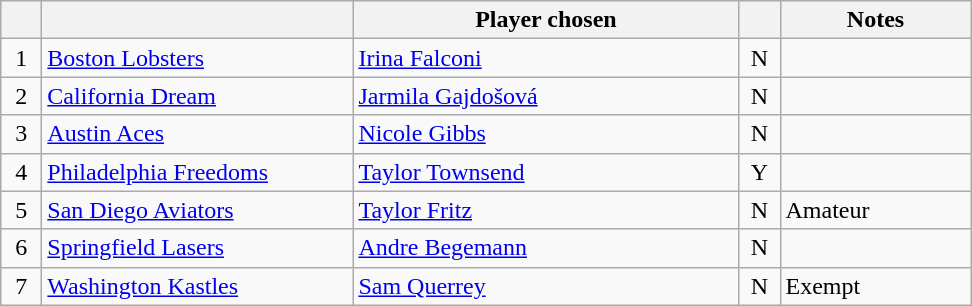<table class="wikitable" style="text-align:left">
<tr>
<th width="20px"></th>
<th width="200px"></th>
<th width="250px">Player chosen</th>
<th width="20px"></th>
<th width="120px">Notes</th>
</tr>
<tr>
<td style="text-align:center">1</td>
<td><a href='#'>Boston Lobsters</a></td>
<td> <a href='#'>Irina Falconi</a></td>
<td style="text-align:center">N</td>
<td></td>
</tr>
<tr>
<td style="text-align:center">2</td>
<td><a href='#'>California Dream</a></td>
<td> <a href='#'>Jarmila Gajdošová</a></td>
<td style="text-align:center">N</td>
<td></td>
</tr>
<tr>
<td style="text-align:center">3</td>
<td><a href='#'>Austin Aces</a></td>
<td> <a href='#'>Nicole Gibbs</a></td>
<td style="text-align:center">N</td>
<td></td>
</tr>
<tr>
<td style="text-align:center">4</td>
<td><a href='#'>Philadelphia Freedoms</a></td>
<td> <a href='#'>Taylor Townsend</a></td>
<td style="text-align:center">Y</td>
<td></td>
</tr>
<tr>
<td style="text-align:center">5</td>
<td><a href='#'>San Diego Aviators</a></td>
<td> <a href='#'>Taylor Fritz</a></td>
<td style="text-align:center">N</td>
<td>Amateur</td>
</tr>
<tr>
<td style="text-align:center">6</td>
<td><a href='#'>Springfield Lasers</a></td>
<td> <a href='#'>Andre Begemann</a></td>
<td style="text-align:center">N</td>
<td></td>
</tr>
<tr>
<td style="text-align:center">7</td>
<td><a href='#'>Washington Kastles</a></td>
<td> <a href='#'>Sam Querrey</a></td>
<td style="text-align:center">N</td>
<td>Exempt</td>
</tr>
</table>
